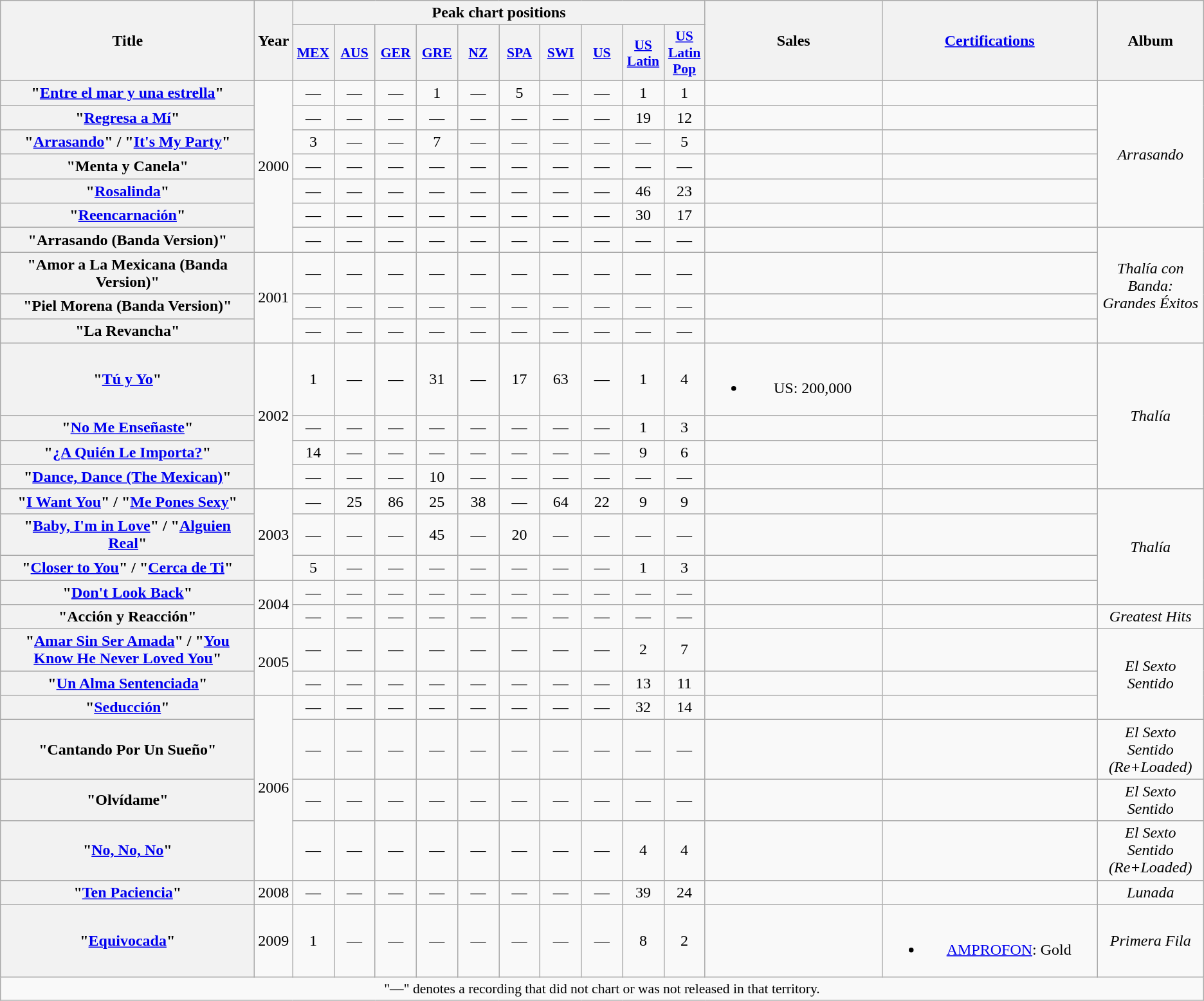<table class="wikitable plainrowheaders" style="text-align:center;">
<tr>
<th scope="col" rowspan="2" style="width:16em;">Title</th>
<th scope="col" rowspan="2" style="width:1em;">Year</th>
<th colspan="10" scope="col">Peak chart positions</th>
<th scope="col" rowspan="2" style="width:11em;">Sales</th>
<th scope="col" rowspan="2" style="width:13.5em;"><a href='#'>Certifications</a></th>
<th scope="col" rowspan="2">Album</th>
</tr>
<tr>
<th scope="col" style="width:2.5em;font-size:90%;"><a href='#'>MEX</a><br></th>
<th scope="col" style="width:2.5em;font-size:90%;"><a href='#'>AUS</a><br></th>
<th scope="col" style="width:2.5em;font-size:90%;"><a href='#'>GER</a><br></th>
<th scope="col" style="width:2.5em;font-size:90%;"><a href='#'>GRE</a><br></th>
<th scope="col" style="width:2.5em;font-size:90%;"><a href='#'>NZ</a><br></th>
<th scope="col" style="width:2.5em;font-size:90%;"><a href='#'>SPA</a><br></th>
<th scope="col" style="width:2.5em;font-size:90%;"><a href='#'>SWI</a><br></th>
<th scope="col" style="width:2.5em;font-size:90%;"><a href='#'>US</a><br></th>
<th scope="col" style="width:2.5em;font-size:90%;"><a href='#'>US<br>Latin</a><br></th>
<th scope="col" style="width:2.5em;font-size:90%;"><a href='#'>US<br>Latin<br>Pop</a><br></th>
</tr>
<tr>
<th scope="row">"<a href='#'>Entre el mar y una estrella</a>"</th>
<td rowspan="7">2000</td>
<td>—</td>
<td>—</td>
<td>—</td>
<td>1</td>
<td>—</td>
<td>5</td>
<td>—</td>
<td>—</td>
<td>1</td>
<td>1</td>
<td></td>
<td></td>
<td rowspan="6"><em>Arrasando</em></td>
</tr>
<tr>
<th scope="row">"<a href='#'>Regresa a Mí</a>"</th>
<td>—</td>
<td>—</td>
<td>—</td>
<td>—</td>
<td>—</td>
<td>—</td>
<td>—</td>
<td>—</td>
<td>19</td>
<td>12</td>
<td></td>
<td></td>
</tr>
<tr>
<th scope="row">"<a href='#'>Arrasando</a>" / "<a href='#'>It's My Party</a>"</th>
<td>3</td>
<td>—</td>
<td>—</td>
<td>7</td>
<td>—</td>
<td>—</td>
<td>—</td>
<td>—</td>
<td>—</td>
<td>5</td>
<td></td>
<td></td>
</tr>
<tr>
<th scope="row">"Menta y Canela"</th>
<td>—</td>
<td>—</td>
<td>—</td>
<td>—</td>
<td>—</td>
<td>—</td>
<td>—</td>
<td>—</td>
<td>—</td>
<td>—</td>
<td></td>
<td></td>
</tr>
<tr>
<th scope="row">"<a href='#'>Rosalinda</a>"</th>
<td>—</td>
<td>—</td>
<td>—</td>
<td>—</td>
<td>—</td>
<td>—</td>
<td>—</td>
<td>—</td>
<td>46</td>
<td>23</td>
<td></td>
<td></td>
</tr>
<tr>
<th scope="row">"<a href='#'>Reencarnación</a>"</th>
<td>—</td>
<td>—</td>
<td>—</td>
<td>—</td>
<td>—</td>
<td>—</td>
<td>—</td>
<td>—</td>
<td>30</td>
<td>17</td>
<td></td>
<td></td>
</tr>
<tr>
<th scope="row">"Arrasando (Banda Version)"</th>
<td>—</td>
<td>—</td>
<td>—</td>
<td>—</td>
<td>—</td>
<td>—</td>
<td>—</td>
<td>—</td>
<td>—</td>
<td>—</td>
<td></td>
<td></td>
<td rowspan="4"><em>Thalía con Banda: Grandes Éxitos</em></td>
</tr>
<tr>
<th scope="row">"Amor a La Mexicana (Banda Version)"</th>
<td rowspan="3">2001</td>
<td>—</td>
<td>—</td>
<td>—</td>
<td>—</td>
<td>—</td>
<td>—</td>
<td>—</td>
<td>—</td>
<td>—</td>
<td>—</td>
<td></td>
<td></td>
</tr>
<tr>
<th scope="row">"Piel Morena (Banda Version)"</th>
<td>—</td>
<td>—</td>
<td>—</td>
<td>—</td>
<td>—</td>
<td>—</td>
<td>—</td>
<td>—</td>
<td>—</td>
<td>—</td>
<td></td>
</tr>
<tr>
<th scope="row">"La Revancha"</th>
<td>—</td>
<td>—</td>
<td>—</td>
<td>—</td>
<td>—</td>
<td>—</td>
<td>—</td>
<td>—</td>
<td>—</td>
<td>—</td>
<td></td>
<td></td>
</tr>
<tr>
<th scope="row">"<a href='#'>Tú y Yo</a>"<br></th>
<td rowspan="4">2002</td>
<td>1</td>
<td>—</td>
<td>—</td>
<td>31</td>
<td>—</td>
<td>17</td>
<td>63</td>
<td>—</td>
<td>1</td>
<td>4</td>
<td><br><ul><li>US: 200,000</li></ul></td>
<td></td>
<td rowspan="4"><em>Thalía</em> </td>
</tr>
<tr>
<th scope="row">"<a href='#'>No Me Enseñaste</a>"</th>
<td>—</td>
<td>—</td>
<td>—</td>
<td>—</td>
<td>—</td>
<td>—</td>
<td>—</td>
<td>—</td>
<td>1</td>
<td>3</td>
<td></td>
<td></td>
</tr>
<tr>
<th scope="row">"<a href='#'>¿A Quién Le Importa?</a>"</th>
<td>14</td>
<td>—</td>
<td>—</td>
<td>—</td>
<td>—</td>
<td>—</td>
<td>—</td>
<td>—</td>
<td>9</td>
<td>6</td>
<td></td>
<td></td>
</tr>
<tr>
<th scope="row">"<a href='#'>Dance, Dance (The Mexican)</a>"</th>
<td>—</td>
<td>—</td>
<td>—</td>
<td>10</td>
<td>—</td>
<td>—</td>
<td>—</td>
<td>—</td>
<td>—</td>
<td>—</td>
<td></td>
<td></td>
</tr>
<tr>
<th scope="row">"<a href='#'>I Want You</a>" / "<a href='#'>Me Pones Sexy</a>"<br></th>
<td rowspan="3">2003</td>
<td>—</td>
<td>25</td>
<td>86</td>
<td>25</td>
<td>38</td>
<td>—</td>
<td>64</td>
<td>22</td>
<td>9</td>
<td>9</td>
<td></td>
<td></td>
<td rowspan="4"><em>Thalía</em> </td>
</tr>
<tr>
<th scope="row">"<a href='#'>Baby, I'm in Love</a>" / "<a href='#'>Alguien Real</a>"</th>
<td>—</td>
<td>—</td>
<td>—</td>
<td>45</td>
<td>—</td>
<td>20</td>
<td>—</td>
<td>—</td>
<td>—</td>
<td>—</td>
<td></td>
<td></td>
</tr>
<tr>
<th scope="row">"<a href='#'>Closer to You</a>" / "<a href='#'>Cerca de Ti</a>"</th>
<td>5</td>
<td>—</td>
<td>—</td>
<td>—</td>
<td>—</td>
<td>—</td>
<td>—</td>
<td>—</td>
<td>1</td>
<td>3</td>
<td></td>
<td></td>
</tr>
<tr>
<th scope="row">"<a href='#'>Don't Look Back</a>"</th>
<td rowspan="2">2004</td>
<td>—</td>
<td>—</td>
<td>—</td>
<td>—</td>
<td>—</td>
<td>—</td>
<td>—</td>
<td>—</td>
<td>—</td>
<td>—</td>
<td></td>
<td></td>
</tr>
<tr>
<th scope="row">"Acción y Reacción"</th>
<td>—</td>
<td>—</td>
<td>—</td>
<td>—</td>
<td>—</td>
<td>—</td>
<td>—</td>
<td>—</td>
<td>—</td>
<td>—</td>
<td></td>
<td></td>
<td><em>Greatest Hits</em></td>
</tr>
<tr>
<th scope="row">"<a href='#'>Amar Sin Ser Amada</a>" / "<a href='#'>You Know He Never Loved You</a>"</th>
<td rowspan="2">2005</td>
<td>—</td>
<td>—</td>
<td>—</td>
<td>—</td>
<td>—</td>
<td>—</td>
<td>—</td>
<td>—</td>
<td>2</td>
<td>7</td>
<td></td>
<td></td>
<td rowspan="3"><em>El Sexto Sentido</em></td>
</tr>
<tr>
<th scope="row">"<a href='#'>Un Alma Sentenciada</a>"</th>
<td>—</td>
<td>—</td>
<td>—</td>
<td>—</td>
<td>—</td>
<td>—</td>
<td>—</td>
<td>—</td>
<td>13</td>
<td>11</td>
<td></td>
<td></td>
</tr>
<tr>
<th scope="row">"<a href='#'>Seducción</a>"</th>
<td rowspan="4">2006</td>
<td>—</td>
<td>—</td>
<td>—</td>
<td>—</td>
<td>—</td>
<td>—</td>
<td>—</td>
<td>—</td>
<td>32</td>
<td>14</td>
<td></td>
<td></td>
</tr>
<tr>
<th scope="row">"Cantando Por Un Sueño"</th>
<td>—</td>
<td>—</td>
<td>—</td>
<td>—</td>
<td>—</td>
<td>—</td>
<td>—</td>
<td>—</td>
<td>—</td>
<td>—</td>
<td></td>
<td></td>
<td><em>El Sexto Sentido (Re+Loaded)</em></td>
</tr>
<tr>
<th scope="row">"Olvídame"</th>
<td>—</td>
<td>—</td>
<td>—</td>
<td>—</td>
<td>—</td>
<td>—</td>
<td>—</td>
<td>—</td>
<td>—</td>
<td>—</td>
<td></td>
<td></td>
<td><em>El Sexto Sentido</em></td>
</tr>
<tr>
<th scope="row">"<a href='#'>No, No, No</a>"<br></th>
<td>—</td>
<td>—</td>
<td>—</td>
<td>—</td>
<td>—</td>
<td>—</td>
<td>—</td>
<td>—</td>
<td>4</td>
<td>4</td>
<td></td>
<td></td>
<td><em>El Sexto Sentido (Re+Loaded)</em></td>
</tr>
<tr>
<th scope="row">"<a href='#'>Ten Paciencia</a>"</th>
<td>2008</td>
<td>—</td>
<td>—</td>
<td>—</td>
<td>—</td>
<td>—</td>
<td>—</td>
<td>—</td>
<td>—</td>
<td>39</td>
<td>24</td>
<td></td>
<td></td>
<td><em>Lunada</em></td>
</tr>
<tr>
<th scope="row">"<a href='#'>Equivocada</a>"</th>
<td>2009</td>
<td>1</td>
<td>—</td>
<td>—</td>
<td>—</td>
<td>—</td>
<td>—</td>
<td>—</td>
<td>—</td>
<td>8</td>
<td>2</td>
<td></td>
<td><br><ul><li><a href='#'>AMPROFON</a>: Gold</li></ul></td>
<td><em>Primera Fila</em></td>
</tr>
<tr>
<td colspan="15" style="font-size:90%">"—" denotes a recording that did not chart or was not released in that territory.</td>
</tr>
</table>
